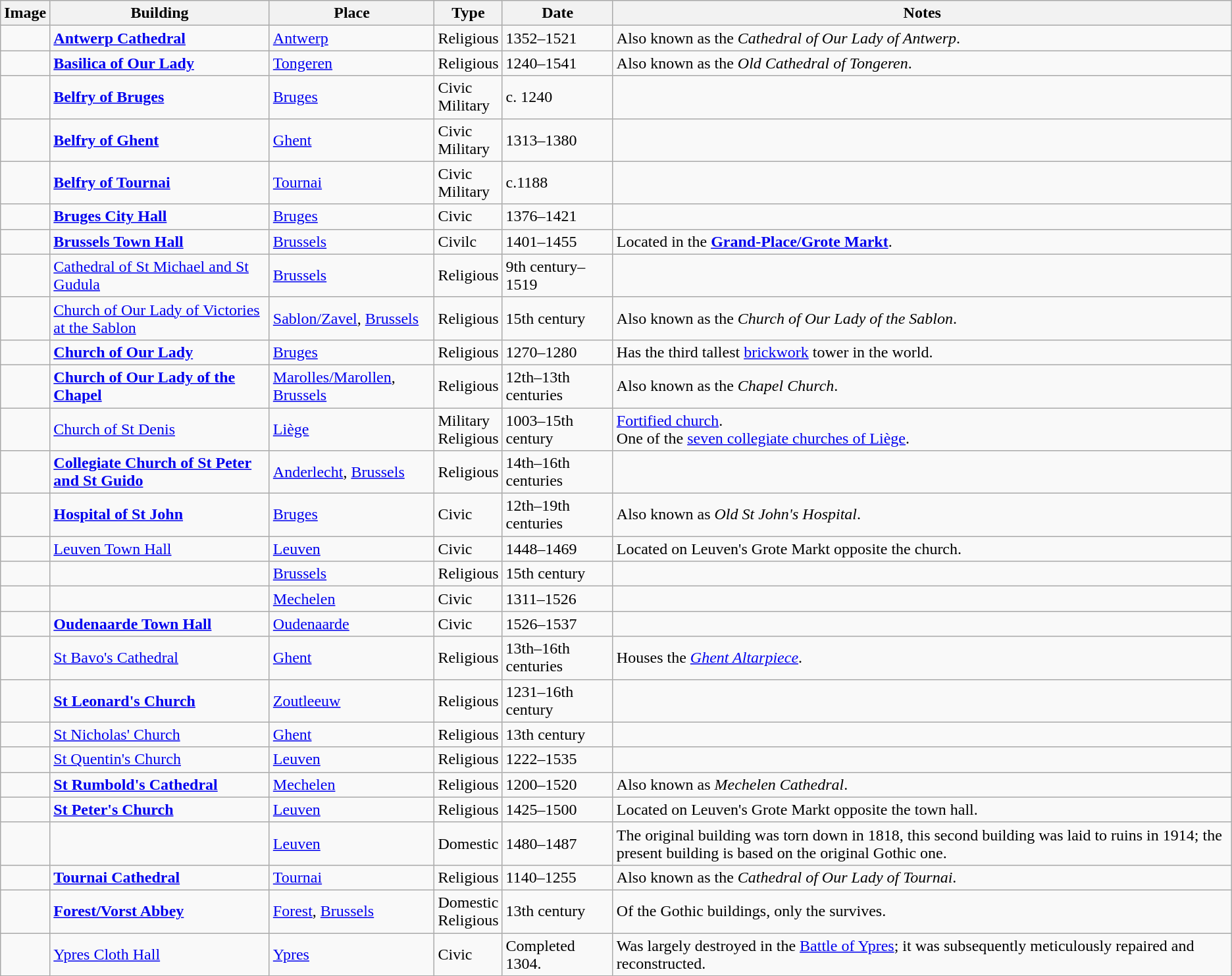<table class="wikitable sortable mw-collapsible mw-collapsed">
<tr>
<th>Image</th>
<th>Building</th>
<th>Place</th>
<th>Type</th>
<th>Date</th>
<th>Notes</th>
</tr>
<tr>
<td></td>
<td><a href='#'><strong>Antwerp Cathedral</strong></a></td>
<td><a href='#'>Antwerp</a></td>
<td>Religious</td>
<td>1352–1521</td>
<td>Also known as the <em>Cathedral of Our Lady of Antwerp</em>.</td>
</tr>
<tr>
<td></td>
<td><a href='#'><strong>Basilica of Our Lady</strong></a></td>
<td><a href='#'>Tongeren</a></td>
<td>Religious</td>
<td>1240–1541</td>
<td>Also known as the <em>Old Cathedral of Tongeren</em>.</td>
</tr>
<tr>
<td></td>
<td><strong><a href='#'>Belfry of Bruges</a></strong></td>
<td><a href='#'>Bruges</a></td>
<td>Civic<br>Military</td>
<td>c. 1240</td>
<td></td>
</tr>
<tr>
<td></td>
<td><strong><a href='#'>Belfry of Ghent</a></strong></td>
<td><a href='#'>Ghent</a></td>
<td>Civic<br>Military</td>
<td>1313–1380</td>
<td></td>
</tr>
<tr>
<td></td>
<td><strong><a href='#'>Belfry of Tournai</a></strong></td>
<td><a href='#'>Tournai</a></td>
<td>Civic<br>Military</td>
<td>c.1188</td>
<td></td>
</tr>
<tr>
<td></td>
<td><strong><a href='#'>Bruges City Hall</a></strong></td>
<td><a href='#'>Bruges</a></td>
<td>Civic</td>
<td>1376–1421</td>
<td></td>
</tr>
<tr>
<td></td>
<td><strong><a href='#'>Brussels Town Hall</a></strong></td>
<td><a href='#'>Brussels</a></td>
<td>Civilc</td>
<td>1401–1455</td>
<td>Located in the <strong><a href='#'>Grand-Place/Grote Markt</a></strong>.</td>
</tr>
<tr>
<td></td>
<td><a href='#'>Cathedral of St Michael and St Gudula</a></td>
<td><a href='#'>Brussels</a></td>
<td>Religious</td>
<td>9th century–1519</td>
<td></td>
</tr>
<tr>
<td></td>
<td><a href='#'>Church of Our Lady of Victories at the Sablon</a></td>
<td><a href='#'>Sablon/Zavel</a>, <a href='#'>Brussels</a></td>
<td>Religious</td>
<td>15th century</td>
<td>Also known as the <em>Church of Our Lady of the Sablon</em>.</td>
</tr>
<tr>
<td></td>
<td><a href='#'><strong>Church of Our Lady</strong></a></td>
<td><a href='#'>Bruges</a></td>
<td>Religious</td>
<td>1270–1280</td>
<td>Has the third tallest <a href='#'>brickwork</a> tower in the world.</td>
</tr>
<tr>
<td></td>
<td><strong><a href='#'>Church of Our Lady of the Chapel</a></strong></td>
<td><a href='#'>Marolles/Marollen</a>, <a href='#'>Brussels</a></td>
<td>Religious</td>
<td>12th–13th centuries</td>
<td>Also known as the <em>Chapel Church</em>.</td>
</tr>
<tr>
<td></td>
<td><a href='#'>Church of St Denis</a></td>
<td><a href='#'>Liège</a></td>
<td>Military<br>Religious</td>
<td>1003–15th century</td>
<td><a href='#'>Fortified church</a>.<br>One of the <a href='#'>seven collegiate churches of Liège</a>.</td>
</tr>
<tr>
<td></td>
<td><strong><a href='#'>Collegiate Church of St Peter and St Guido</a></strong></td>
<td><a href='#'>Anderlecht</a>, <a href='#'>Brussels</a></td>
<td>Religious</td>
<td>14th–16th centuries</td>
<td></td>
</tr>
<tr>
<td></td>
<td><a href='#'><strong>Hospital of St John</strong></a></td>
<td><a href='#'>Bruges</a></td>
<td>Civic</td>
<td>12th–19th centuries</td>
<td>Also known as <em>Old St John's Hospital</em>.</td>
</tr>
<tr>
<td></td>
<td><a href='#'>Leuven Town Hall</a></td>
<td><a href='#'>Leuven</a></td>
<td>Civic</td>
<td>1448–1469</td>
<td>Located on Leuven's Grote Markt opposite the church.</td>
</tr>
<tr>
<td></td>
<td><strong></strong></td>
<td><a href='#'>Brussels</a></td>
<td>Religious</td>
<td>15th century</td>
<td></td>
</tr>
<tr>
<td></td>
<td><strong></strong></td>
<td><a href='#'>Mechelen</a></td>
<td>Civic</td>
<td>1311–1526</td>
<td></td>
</tr>
<tr>
<td></td>
<td><strong><a href='#'>Oudenaarde Town Hall</a></strong></td>
<td><a href='#'>Oudenaarde</a></td>
<td>Civic</td>
<td>1526–1537</td>
<td></td>
</tr>
<tr>
<td></td>
<td><a href='#'>St Bavo's Cathedral</a></td>
<td><a href='#'>Ghent</a></td>
<td>Religious</td>
<td>13th–16th centuries</td>
<td>Houses the <em><a href='#'>Ghent Altarpiece</a></em>.</td>
</tr>
<tr>
<td></td>
<td><a href='#'><strong>St Leonard's Church</strong></a></td>
<td><a href='#'>Zoutleeuw</a></td>
<td>Religious</td>
<td>1231–16th century</td>
<td></td>
</tr>
<tr>
<td></td>
<td><a href='#'>St Nicholas' Church</a></td>
<td><a href='#'>Ghent</a></td>
<td>Religious</td>
<td>13th century</td>
<td></td>
</tr>
<tr>
<td></td>
<td><a href='#'>St Quentin's Church</a></td>
<td><a href='#'>Leuven</a></td>
<td>Religious</td>
<td>1222–1535</td>
<td></td>
</tr>
<tr>
<td></td>
<td><strong><a href='#'>St Rumbold's Cathedral</a></strong></td>
<td><a href='#'>Mechelen</a></td>
<td>Religious</td>
<td>1200–1520</td>
<td>Also known as <em>Mechelen Cathedral</em>.</td>
</tr>
<tr>
<td></td>
<td><strong><a href='#'>St Peter's Church</a></strong></td>
<td><a href='#'>Leuven</a></td>
<td>Religious</td>
<td>1425–1500</td>
<td>Located on Leuven's Grote Markt opposite the town hall.</td>
</tr>
<tr>
<td></td>
<td></td>
<td><a href='#'>Leuven</a></td>
<td>Domestic</td>
<td>1480–1487</td>
<td>The original building was torn down in 1818, this second building was laid to ruins in 1914; the present building is based on the original Gothic one.</td>
</tr>
<tr>
<td></td>
<td><strong><a href='#'>Tournai Cathedral</a></strong></td>
<td><a href='#'>Tournai</a></td>
<td>Religious</td>
<td>1140–1255</td>
<td>Also known as the <em>Cathedral of Our Lady of Tournai</em>.</td>
</tr>
<tr>
<td></td>
<td><strong><a href='#'>Forest/Vorst Abbey</a></strong></td>
<td><a href='#'>Forest</a>, <a href='#'>Brussels</a></td>
<td>Domestic<br>Religious</td>
<td>13th century</td>
<td>Of the Gothic buildings, only the  survives.</td>
</tr>
<tr>
<td></td>
<td><a href='#'>Ypres Cloth Hall</a></td>
<td><a href='#'>Ypres</a></td>
<td>Civic</td>
<td>Completed 1304.</td>
<td>Was largely destroyed in the <a href='#'>Battle of Ypres</a>; it was subsequently meticulously repaired and reconstructed.</td>
</tr>
</table>
